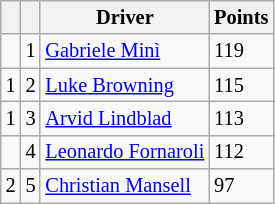<table class="wikitable" style="font-size: 85%;">
<tr>
<th></th>
<th></th>
<th>Driver</th>
<th>Points</th>
</tr>
<tr>
<td align="left"></td>
<td align="center">1</td>
<td> <a href='#'>Gabriele Minì</a></td>
<td>119</td>
</tr>
<tr>
<td align="left"> 1</td>
<td align="center">2</td>
<td> <a href='#'>Luke Browning</a></td>
<td>115</td>
</tr>
<tr>
<td align="left"> 1</td>
<td align="center">3</td>
<td> <a href='#'>Arvid Lindblad</a></td>
<td>113</td>
</tr>
<tr>
<td align="left"></td>
<td align="center">4</td>
<td> <a href='#'>Leonardo Fornaroli</a></td>
<td>112</td>
</tr>
<tr>
<td align="left"> 2</td>
<td align="center">5</td>
<td> <a href='#'>Christian Mansell</a></td>
<td>97</td>
</tr>
</table>
